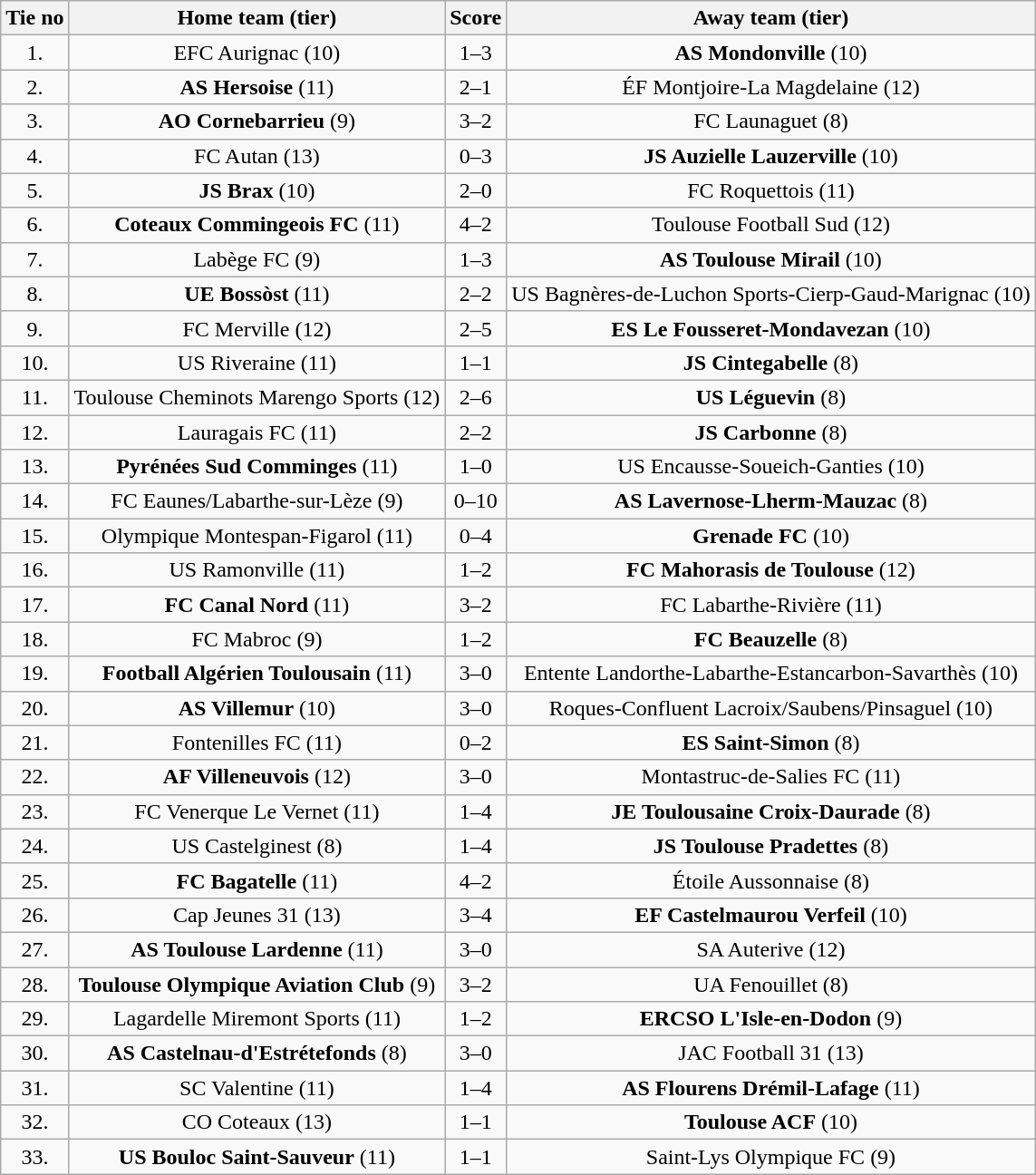<table class="wikitable" style="text-align: center">
<tr>
<th>Tie no</th>
<th>Home team (tier)</th>
<th>Score</th>
<th>Away team (tier)</th>
</tr>
<tr>
<td>1.</td>
<td>EFC Aurignac (10)</td>
<td>1–3</td>
<td><strong>AS Mondonville</strong> (10)</td>
</tr>
<tr>
<td>2.</td>
<td><strong>AS Hersoise</strong> (11)</td>
<td>2–1</td>
<td>ÉF Montjoire-La Magdelaine (12)</td>
</tr>
<tr>
<td>3.</td>
<td><strong>AO Cornebarrieu</strong> (9)</td>
<td>3–2</td>
<td>FC Launaguet (8)</td>
</tr>
<tr>
<td>4.</td>
<td>FC Autan (13)</td>
<td>0–3</td>
<td><strong>JS Auzielle Lauzerville</strong> (10)</td>
</tr>
<tr>
<td>5.</td>
<td><strong>JS Brax</strong> (10)</td>
<td>2–0</td>
<td>FC Roquettois (11)</td>
</tr>
<tr>
<td>6.</td>
<td><strong>Coteaux Commingeois FC</strong> (11)</td>
<td>4–2</td>
<td>Toulouse Football Sud (12)</td>
</tr>
<tr>
<td>7.</td>
<td>Labège FC (9)</td>
<td>1–3</td>
<td><strong>AS Toulouse Mirail</strong> (10)</td>
</tr>
<tr>
<td>8.</td>
<td> <strong>UE Bossòst</strong> (11)</td>
<td>2–2 </td>
<td>US Bagnères-de-Luchon Sports-Cierp-Gaud-Marignac (10)</td>
</tr>
<tr>
<td>9.</td>
<td>FC Merville (12)</td>
<td>2–5</td>
<td><strong>ES Le Fousseret-Mondavezan</strong> (10)</td>
</tr>
<tr>
<td>10.</td>
<td>US Riveraine (11)</td>
<td>1–1 </td>
<td><strong>JS Cintegabelle</strong> (8)</td>
</tr>
<tr>
<td>11.</td>
<td>Toulouse Cheminots Marengo Sports (12)</td>
<td>2–6</td>
<td><strong>US Léguevin</strong> (8)</td>
</tr>
<tr>
<td>12.</td>
<td>Lauragais FC (11)</td>
<td>2–2 </td>
<td><strong>JS Carbonne</strong> (8)</td>
</tr>
<tr>
<td>13.</td>
<td><strong>Pyrénées Sud Comminges</strong> (11)</td>
<td>1–0</td>
<td>US Encausse-Soueich-Ganties (10)</td>
</tr>
<tr>
<td>14.</td>
<td>FC Eaunes/Labarthe-sur-Lèze (9)</td>
<td>0–10</td>
<td><strong>AS Lavernose-Lherm-Mauzac</strong> (8)</td>
</tr>
<tr>
<td>15.</td>
<td>Olympique Montespan-Figarol (11)</td>
<td>0–4</td>
<td><strong>Grenade FC</strong> (10)</td>
</tr>
<tr>
<td>16.</td>
<td>US Ramonville (11)</td>
<td>1–2</td>
<td><strong>FC Mahorasis de Toulouse</strong> (12)</td>
</tr>
<tr>
<td>17.</td>
<td><strong>FC Canal Nord</strong> (11)</td>
<td>3–2</td>
<td>FC Labarthe-Rivière (11)</td>
</tr>
<tr>
<td>18.</td>
<td>FC Mabroc (9)</td>
<td>1–2</td>
<td><strong>FC Beauzelle</strong> (8)</td>
</tr>
<tr>
<td>19.</td>
<td><strong>Football Algérien Toulousain</strong> (11)</td>
<td>3–0</td>
<td>Entente Landorthe-Labarthe-Estancarbon-Savarthès (10)</td>
</tr>
<tr>
<td>20.</td>
<td><strong>AS Villemur</strong> (10)</td>
<td>3–0</td>
<td>Roques-Confluent Lacroix/Saubens/Pinsaguel (10)</td>
</tr>
<tr>
<td>21.</td>
<td>Fontenilles FC (11)</td>
<td>0–2</td>
<td><strong>ES Saint-Simon</strong> (8)</td>
</tr>
<tr>
<td>22.</td>
<td><strong>AF Villeneuvois</strong> (12)</td>
<td>3–0</td>
<td>Montastruc-de-Salies FC (11)</td>
</tr>
<tr>
<td>23.</td>
<td>FC Venerque Le Vernet (11)</td>
<td>1–4</td>
<td><strong>JE Toulousaine Croix-Daurade</strong> (8)</td>
</tr>
<tr>
<td>24.</td>
<td>US Castelginest (8)</td>
<td>1–4</td>
<td><strong>JS Toulouse Pradettes</strong> (8)</td>
</tr>
<tr>
<td>25.</td>
<td><strong>FC Bagatelle</strong> (11)</td>
<td>4–2</td>
<td>Étoile Aussonnaise (8)</td>
</tr>
<tr>
<td>26.</td>
<td>Cap Jeunes 31 (13)</td>
<td>3–4</td>
<td><strong>EF Castelmaurou Verfeil</strong> (10)</td>
</tr>
<tr>
<td>27.</td>
<td><strong>AS Toulouse Lardenne</strong> (11)</td>
<td>3–0</td>
<td>SA Auterive (12)</td>
</tr>
<tr>
<td>28.</td>
<td><strong>Toulouse Olympique Aviation Club</strong> (9)</td>
<td>3–2</td>
<td>UA Fenouillet (8)</td>
</tr>
<tr>
<td>29.</td>
<td>Lagardelle Miremont Sports (11)</td>
<td>1–2</td>
<td><strong>ERCSO L'Isle-en-Dodon</strong> (9)</td>
</tr>
<tr>
<td>30.</td>
<td><strong>AS Castelnau-d'Estrétefonds</strong> (8)</td>
<td>3–0</td>
<td>JAC Football 31 (13)</td>
</tr>
<tr>
<td>31.</td>
<td>SC Valentine (11)</td>
<td>1–4</td>
<td><strong>AS Flourens Drémil-Lafage</strong> (11)</td>
</tr>
<tr>
<td>32.</td>
<td>CO Coteaux (13)</td>
<td>1–1 </td>
<td><strong>Toulouse ACF</strong> (10)</td>
</tr>
<tr>
<td>33.</td>
<td><strong>US Bouloc Saint-Sauveur</strong> (11)</td>
<td>1–1 </td>
<td>Saint-Lys Olympique FC (9)</td>
</tr>
</table>
